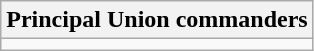<table class=wikitable>
<tr>
<th bgcolor="#99ccff">Principal Union commanders</th>
</tr>
<tr>
<td></td>
</tr>
</table>
